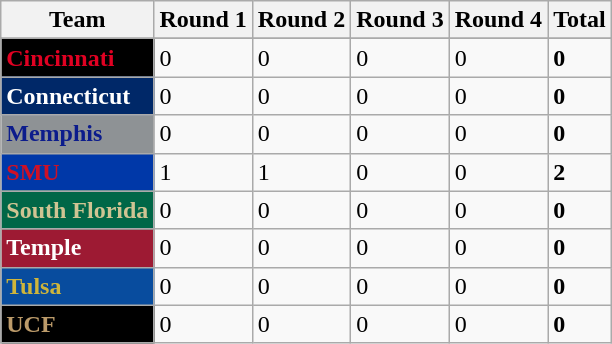<table class="wikitable sortable">
<tr>
<th>Team</th>
<th>Round 1</th>
<th>Round 2</th>
<th>Round 3</th>
<th>Round 4</th>
<th>Total</th>
</tr>
<tr>
</tr>
<tr>
<td style="background:#000000; color:#e00122;"><strong>Cincinnati</strong></td>
<td>0</td>
<td>0</td>
<td>0</td>
<td>0</td>
<td><strong>0</strong></td>
</tr>
<tr>
<td style="background:#002868; color:white;"><strong>Connecticut</strong></td>
<td>0</td>
<td>0</td>
<td>0</td>
<td>0</td>
<td><strong>0</strong></td>
</tr>
<tr>
<td style="background:#8E9295; color:#0C1C8C;"><strong>Memphis</strong></td>
<td>0</td>
<td>0</td>
<td>0</td>
<td>0</td>
<td><strong>0</strong></td>
</tr>
<tr>
<td style="background:#0038A8; color:#CE1126;"><strong>SMU</strong></td>
<td>1</td>
<td>1</td>
<td>0</td>
<td>0</td>
<td><strong>2</strong></td>
</tr>
<tr>
<td style="background:#006747; color:#CFC493;"><strong>South Florida</strong></td>
<td>0</td>
<td>0</td>
<td>0</td>
<td>0</td>
<td><strong>0</strong></td>
</tr>
<tr>
<td style="background:#9D1A33; color:white;"><strong>Temple</strong></td>
<td>0</td>
<td>0</td>
<td>0</td>
<td>0</td>
<td><strong>0</strong></td>
</tr>
<tr>
<td style="background:#084c9e; color:#CFB53B;"><strong>Tulsa</strong></td>
<td>0</td>
<td>0</td>
<td>0</td>
<td>0</td>
<td><strong>0</strong></td>
</tr>
<tr>
<td style="background:#000000; color:#BC9B6A;"><strong>UCF</strong></td>
<td>0</td>
<td>0</td>
<td>0</td>
<td>0</td>
<td><strong>0</strong></td>
</tr>
</table>
